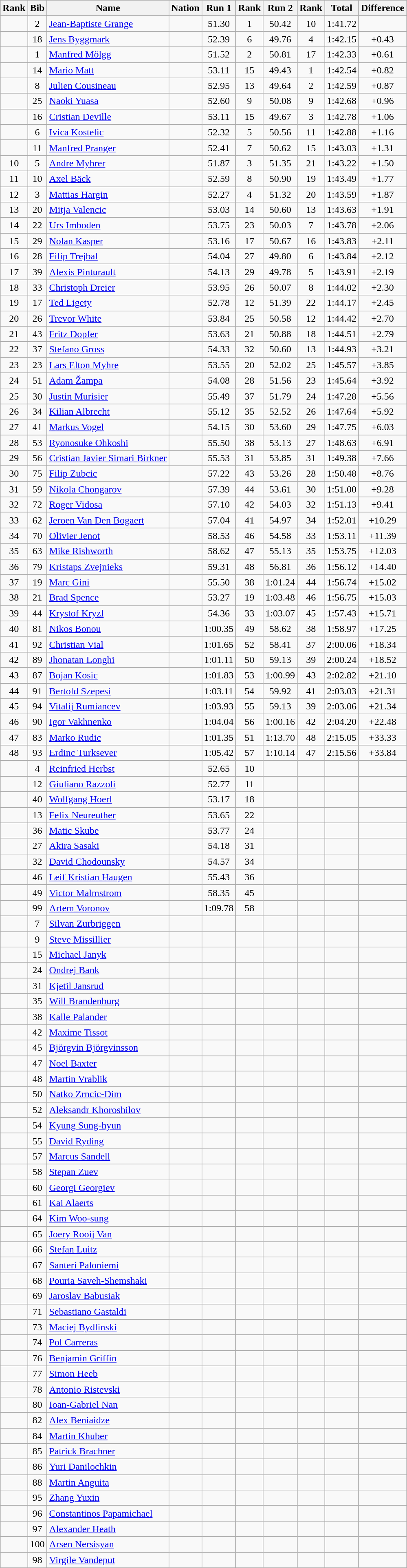<table class="wikitable sortable" style="text-align:center">
<tr>
<th>Rank</th>
<th>Bib</th>
<th>Name</th>
<th>Nation</th>
<th>Run 1</th>
<th>Rank</th>
<th>Run 2</th>
<th>Rank</th>
<th>Total</th>
<th>Difference</th>
</tr>
<tr>
<td></td>
<td>2</td>
<td align=left><a href='#'>Jean-Baptiste Grange</a></td>
<td align=left></td>
<td>51.30</td>
<td>1</td>
<td>50.42</td>
<td>10</td>
<td>1:41.72</td>
<td></td>
</tr>
<tr>
<td></td>
<td>18</td>
<td align=left><a href='#'>Jens Byggmark</a></td>
<td align=left></td>
<td>52.39</td>
<td>6</td>
<td>49.76</td>
<td>4</td>
<td>1:42.15</td>
<td>+0.43</td>
</tr>
<tr>
<td></td>
<td>1</td>
<td align=left><a href='#'>Manfred Mölgg</a></td>
<td align=left></td>
<td>51.52</td>
<td>2</td>
<td>50.81</td>
<td>17</td>
<td>1:42.33</td>
<td>+0.61</td>
</tr>
<tr>
<td></td>
<td>14</td>
<td align=left><a href='#'>Mario Matt</a></td>
<td align=left></td>
<td>53.11</td>
<td>15</td>
<td>49.43</td>
<td>1</td>
<td>1:42.54</td>
<td>+0.82</td>
</tr>
<tr>
<td></td>
<td>8</td>
<td align=left><a href='#'>Julien Cousineau</a></td>
<td align=left></td>
<td>52.95</td>
<td>13</td>
<td>49.64</td>
<td>2</td>
<td>1:42.59</td>
<td>+0.87</td>
</tr>
<tr>
<td></td>
<td>25</td>
<td align=left><a href='#'>Naoki Yuasa</a></td>
<td align=left></td>
<td>52.60</td>
<td>9</td>
<td>50.08</td>
<td>9</td>
<td>1:42.68</td>
<td>+0.96</td>
</tr>
<tr>
<td></td>
<td>16</td>
<td align=left><a href='#'>Cristian Deville</a></td>
<td align=left></td>
<td>53.11</td>
<td>15</td>
<td>49.67</td>
<td>3</td>
<td>1:42.78</td>
<td>+1.06</td>
</tr>
<tr>
<td></td>
<td>6</td>
<td align=left><a href='#'>Ivica Kostelic</a></td>
<td align=left></td>
<td>52.32</td>
<td>5</td>
<td>50.56</td>
<td>11</td>
<td>1:42.88</td>
<td>+1.16</td>
</tr>
<tr>
<td></td>
<td>11</td>
<td align=left><a href='#'>Manfred Pranger</a></td>
<td align=left></td>
<td>52.41</td>
<td>7</td>
<td>50.62</td>
<td>15</td>
<td>1:43.03</td>
<td>+1.31</td>
</tr>
<tr>
<td>10</td>
<td>5</td>
<td align=left><a href='#'>Andre Myhrer</a></td>
<td align=left></td>
<td>51.87</td>
<td>3</td>
<td>51.35</td>
<td>21</td>
<td>1:43.22</td>
<td>+1.50</td>
</tr>
<tr>
<td>11</td>
<td>10</td>
<td align=left><a href='#'>Axel Bäck</a></td>
<td align=left></td>
<td>52.59</td>
<td>8</td>
<td>50.90</td>
<td>19</td>
<td>1:43.49</td>
<td>+1.77</td>
</tr>
<tr>
<td>12</td>
<td>3</td>
<td align=left><a href='#'>Mattias Hargin</a></td>
<td align=left></td>
<td>52.27</td>
<td>4</td>
<td>51.32</td>
<td>20</td>
<td>1:43.59</td>
<td>+1.87</td>
</tr>
<tr>
<td>13</td>
<td>20</td>
<td align=left><a href='#'>Mitja Valencic</a></td>
<td align=left></td>
<td>53.03</td>
<td>14</td>
<td>50.60</td>
<td>13</td>
<td>1:43.63</td>
<td>+1.91</td>
</tr>
<tr>
<td>14</td>
<td>22</td>
<td align=left><a href='#'>Urs Imboden</a></td>
<td align=left></td>
<td>53.75</td>
<td>23</td>
<td>50.03</td>
<td>7</td>
<td>1:43.78</td>
<td>+2.06</td>
</tr>
<tr>
<td>15</td>
<td>29</td>
<td align=left><a href='#'>Nolan Kasper</a></td>
<td align=left></td>
<td>53.16</td>
<td>17</td>
<td>50.67</td>
<td>16</td>
<td>1:43.83</td>
<td>+2.11</td>
</tr>
<tr>
<td>16</td>
<td>28</td>
<td align=left><a href='#'>Filip Trejbal</a></td>
<td align=left></td>
<td>54.04</td>
<td>27</td>
<td>49.80</td>
<td>6</td>
<td>1:43.84</td>
<td>+2.12</td>
</tr>
<tr>
<td>17</td>
<td>39</td>
<td align=left><a href='#'>Alexis Pinturault</a></td>
<td align=left></td>
<td>54.13</td>
<td>29</td>
<td>49.78</td>
<td>5</td>
<td>1:43.91</td>
<td>+2.19</td>
</tr>
<tr>
<td>18</td>
<td>33</td>
<td align=left><a href='#'>Christoph Dreier</a></td>
<td align=left></td>
<td>53.95</td>
<td>26</td>
<td>50.07</td>
<td>8</td>
<td>1:44.02</td>
<td>+2.30</td>
</tr>
<tr>
<td>19</td>
<td>17</td>
<td align=left><a href='#'>Ted Ligety</a></td>
<td align=left></td>
<td>52.78</td>
<td>12</td>
<td>51.39</td>
<td>22</td>
<td>1:44.17</td>
<td>+2.45</td>
</tr>
<tr>
<td>20</td>
<td>26</td>
<td align=left><a href='#'>Trevor White</a></td>
<td align=left></td>
<td>53.84</td>
<td>25</td>
<td>50.58</td>
<td>12</td>
<td>1:44.42</td>
<td>+2.70</td>
</tr>
<tr>
<td>21</td>
<td>43</td>
<td align=left><a href='#'>Fritz Dopfer</a></td>
<td align=left></td>
<td>53.63</td>
<td>21</td>
<td>50.88</td>
<td>18</td>
<td>1:44.51</td>
<td>+2.79</td>
</tr>
<tr>
<td>22</td>
<td>37</td>
<td align=left><a href='#'>Stefano Gross</a></td>
<td align=left></td>
<td>54.33</td>
<td>32</td>
<td>50.60</td>
<td>13</td>
<td>1:44.93</td>
<td>+3.21</td>
</tr>
<tr>
<td>23</td>
<td>23</td>
<td align=left><a href='#'>Lars Elton Myhre</a></td>
<td align=left></td>
<td>53.55</td>
<td>20</td>
<td>52.02</td>
<td>25</td>
<td>1:45.57</td>
<td>+3.85</td>
</tr>
<tr>
<td>24</td>
<td>51</td>
<td align=left><a href='#'>Adam Žampa</a></td>
<td align=left></td>
<td>54.08</td>
<td>28</td>
<td>51.56</td>
<td>23</td>
<td>1:45.64</td>
<td>+3.92</td>
</tr>
<tr>
<td>25</td>
<td>30</td>
<td align=left><a href='#'>Justin Murisier</a></td>
<td align=left></td>
<td>55.49</td>
<td>37</td>
<td>51.79</td>
<td>24</td>
<td>1:47.28</td>
<td>+5.56</td>
</tr>
<tr>
<td>26</td>
<td>34</td>
<td align=left><a href='#'>Kilian Albrecht</a></td>
<td align=left></td>
<td>55.12</td>
<td>35</td>
<td>52.52</td>
<td>26</td>
<td>1:47.64</td>
<td>+5.92</td>
</tr>
<tr>
<td>27</td>
<td>41</td>
<td align=left><a href='#'>Markus Vogel</a></td>
<td align=left></td>
<td>54.15</td>
<td>30</td>
<td>53.60</td>
<td>29</td>
<td>1:47.75</td>
<td>+6.03</td>
</tr>
<tr>
<td>28</td>
<td>53</td>
<td align=left><a href='#'>Ryonosuke Ohkoshi</a></td>
<td align=left></td>
<td>55.50</td>
<td>38</td>
<td>53.13</td>
<td>27</td>
<td>1:48.63</td>
<td>+6.91</td>
</tr>
<tr>
<td>29</td>
<td>56</td>
<td align=left><a href='#'>Cristian Javier Simari Birkner</a></td>
<td align=left></td>
<td>55.53</td>
<td>31</td>
<td>53.85</td>
<td>31</td>
<td>1:49.38</td>
<td>+7.66</td>
</tr>
<tr>
<td>30</td>
<td>75</td>
<td align=left><a href='#'>Filip Zubcic</a></td>
<td align=left></td>
<td>57.22</td>
<td>43</td>
<td>53.26</td>
<td>28</td>
<td>1:50.48</td>
<td>+8.76</td>
</tr>
<tr>
<td>31</td>
<td>59</td>
<td align=left><a href='#'>Nikola Chongarov</a></td>
<td align=left></td>
<td>57.39</td>
<td>44</td>
<td>53.61</td>
<td>30</td>
<td>1:51.00</td>
<td>+9.28</td>
</tr>
<tr>
<td>32</td>
<td>72</td>
<td align=left><a href='#'>Roger Vidosa</a></td>
<td align=left></td>
<td>57.10</td>
<td>42</td>
<td>54.03</td>
<td>32</td>
<td>1:51.13</td>
<td>+9.41</td>
</tr>
<tr>
<td>33</td>
<td>62</td>
<td align=left><a href='#'>Jeroen Van Den Bogaert</a></td>
<td align=left></td>
<td>57.04</td>
<td>41</td>
<td>54.97</td>
<td>34</td>
<td>1:52.01</td>
<td>+10.29</td>
</tr>
<tr>
<td>34</td>
<td>70</td>
<td align=left><a href='#'>Olivier Jenot</a></td>
<td align=left></td>
<td>58.53</td>
<td>46</td>
<td>54.58</td>
<td>33</td>
<td>1:53.11</td>
<td>+11.39</td>
</tr>
<tr>
<td>35</td>
<td>63</td>
<td align=left><a href='#'>Mike Rishworth</a></td>
<td align=left></td>
<td>58.62</td>
<td>47</td>
<td>55.13</td>
<td>35</td>
<td>1:53.75</td>
<td>+12.03</td>
</tr>
<tr>
<td>36</td>
<td>79</td>
<td align=left><a href='#'>Kristaps Zvejnieks</a></td>
<td align=left></td>
<td>59.31</td>
<td>48</td>
<td>56.81</td>
<td>36</td>
<td>1:56.12</td>
<td>+14.40</td>
</tr>
<tr>
<td>37</td>
<td>19</td>
<td align=left><a href='#'>Marc Gini</a></td>
<td align=left></td>
<td>55.50</td>
<td>38</td>
<td>1:01.24</td>
<td>44</td>
<td>1:56.74</td>
<td>+15.02</td>
</tr>
<tr>
<td>38</td>
<td>21</td>
<td align=left><a href='#'>Brad Spence</a></td>
<td align=left></td>
<td>53.27</td>
<td>19</td>
<td>1:03.48</td>
<td>46</td>
<td>1:56.75</td>
<td>+15.03</td>
</tr>
<tr>
<td>39</td>
<td>44</td>
<td align=left><a href='#'>Krystof Kryzl</a></td>
<td align=left></td>
<td>54.36</td>
<td>33</td>
<td>1:03.07</td>
<td>45</td>
<td>1:57.43</td>
<td>+15.71</td>
</tr>
<tr>
<td>40</td>
<td>81</td>
<td align=left><a href='#'>Nikos Bonou</a></td>
<td align=left></td>
<td>1:00.35</td>
<td>49</td>
<td>58.62</td>
<td>38</td>
<td>1:58.97</td>
<td>+17.25</td>
</tr>
<tr>
<td>41</td>
<td>92</td>
<td align=left><a href='#'>Christian Vial</a></td>
<td align=left></td>
<td>1:01.65</td>
<td>52</td>
<td>58.41</td>
<td>37</td>
<td>2:00.06</td>
<td>+18.34</td>
</tr>
<tr>
<td>42</td>
<td>89</td>
<td align=left><a href='#'>Jhonatan Longhi</a></td>
<td align=left></td>
<td>1:01.11</td>
<td>50</td>
<td>59.13</td>
<td>39</td>
<td>2:00.24</td>
<td>+18.52</td>
</tr>
<tr>
<td>43</td>
<td>87</td>
<td align=left><a href='#'>Bojan Kosic</a></td>
<td align=left></td>
<td>1:01.83</td>
<td>53</td>
<td>1:00.99</td>
<td>43</td>
<td>2:02.82</td>
<td>+21.10</td>
</tr>
<tr>
<td>44</td>
<td>91</td>
<td align=left><a href='#'>Bertold Szepesi</a></td>
<td align=left></td>
<td>1:03.11</td>
<td>54</td>
<td>59.92</td>
<td>41</td>
<td>2:03.03</td>
<td>+21.31</td>
</tr>
<tr>
<td>45</td>
<td>94</td>
<td align=left><a href='#'>Vitalij Rumiancev</a></td>
<td align=left></td>
<td>1:03.93</td>
<td>55</td>
<td>59.13</td>
<td>39</td>
<td>2:03.06</td>
<td>+21.34</td>
</tr>
<tr>
<td>46</td>
<td>90</td>
<td align=left><a href='#'>Igor Vakhnenko</a></td>
<td align=left></td>
<td>1:04.04</td>
<td>56</td>
<td>1:00.16</td>
<td>42</td>
<td>2:04.20</td>
<td>+22.48</td>
</tr>
<tr>
<td>47</td>
<td>83</td>
<td align=left><a href='#'>Marko Rudic</a></td>
<td align=left></td>
<td>1:01.35</td>
<td>51</td>
<td>1:13.70</td>
<td>48</td>
<td>2:15.05</td>
<td>+33.33</td>
</tr>
<tr>
<td>48</td>
<td>93</td>
<td align=left><a href='#'>Erdinc Turksever</a></td>
<td align=left></td>
<td>1:05.42</td>
<td>57</td>
<td>1:10.14</td>
<td>47</td>
<td>2:15.56</td>
<td>+33.84</td>
</tr>
<tr>
<td></td>
<td>4</td>
<td align=left><a href='#'>Reinfried Herbst</a></td>
<td align=left></td>
<td>52.65</td>
<td>10</td>
<td></td>
<td></td>
<td></td>
<td></td>
</tr>
<tr>
<td></td>
<td>12</td>
<td align=left><a href='#'>Giuliano Razzoli</a></td>
<td align=left></td>
<td>52.77</td>
<td>11</td>
<td></td>
<td></td>
<td></td>
<td></td>
</tr>
<tr>
<td></td>
<td>40</td>
<td align=left><a href='#'>Wolfgang Hoerl</a></td>
<td align=left></td>
<td>53.17</td>
<td>18</td>
<td></td>
<td></td>
<td></td>
<td></td>
</tr>
<tr>
<td></td>
<td>13</td>
<td align=left><a href='#'>Felix Neureuther</a></td>
<td align=left></td>
<td>53.65</td>
<td>22</td>
<td></td>
<td></td>
<td></td>
<td></td>
</tr>
<tr>
<td></td>
<td>36</td>
<td align=left><a href='#'>Matic Skube</a></td>
<td align=left></td>
<td>53.77</td>
<td>24</td>
<td></td>
<td></td>
<td></td>
<td></td>
</tr>
<tr>
<td></td>
<td>27</td>
<td align=left><a href='#'>Akira Sasaki</a></td>
<td align=left></td>
<td>54.18</td>
<td>31</td>
<td></td>
<td></td>
<td></td>
<td></td>
</tr>
<tr>
<td></td>
<td>32</td>
<td align=left><a href='#'>David Chodounsky</a></td>
<td align=left></td>
<td>54.57</td>
<td>34</td>
<td></td>
<td></td>
<td></td>
<td></td>
</tr>
<tr>
<td></td>
<td>46</td>
<td align=left><a href='#'>Leif Kristian Haugen</a></td>
<td align=left></td>
<td>55.43</td>
<td>36</td>
<td></td>
<td></td>
<td></td>
<td></td>
</tr>
<tr>
<td></td>
<td>49</td>
<td align=left><a href='#'>Victor Malmstrom</a></td>
<td align=left></td>
<td>58.35</td>
<td>45</td>
<td></td>
<td></td>
<td></td>
<td></td>
</tr>
<tr>
<td></td>
<td>99</td>
<td align=left><a href='#'>Artem Voronov</a></td>
<td align=left></td>
<td>1:09.78</td>
<td>58</td>
<td></td>
<td></td>
<td></td>
<td></td>
</tr>
<tr>
<td></td>
<td>7</td>
<td align=left><a href='#'>Silvan Zurbriggen</a></td>
<td align=left></td>
<td></td>
<td></td>
<td></td>
<td></td>
<td></td>
<td></td>
</tr>
<tr>
<td></td>
<td>9</td>
<td align=left><a href='#'>Steve Missillier</a></td>
<td align=left></td>
<td></td>
<td></td>
<td></td>
<td></td>
<td></td>
<td></td>
</tr>
<tr>
<td></td>
<td>15</td>
<td align=left><a href='#'>Michael Janyk</a></td>
<td align=left></td>
<td></td>
<td></td>
<td></td>
<td></td>
<td></td>
<td></td>
</tr>
<tr>
<td></td>
<td>24</td>
<td align=left><a href='#'>Ondrej Bank</a></td>
<td align=left></td>
<td></td>
<td></td>
<td></td>
<td></td>
<td></td>
<td></td>
</tr>
<tr>
<td></td>
<td>31</td>
<td align=left><a href='#'>Kjetil Jansrud</a></td>
<td align=left></td>
<td></td>
<td></td>
<td></td>
<td></td>
<td></td>
<td></td>
</tr>
<tr>
<td></td>
<td>35</td>
<td align=left><a href='#'>Will Brandenburg</a></td>
<td align=left></td>
<td></td>
<td></td>
<td></td>
<td></td>
<td></td>
<td></td>
</tr>
<tr>
<td></td>
<td>38</td>
<td align=left><a href='#'>Kalle Palander</a></td>
<td align=left></td>
<td></td>
<td></td>
<td></td>
<td></td>
<td></td>
<td></td>
</tr>
<tr>
<td></td>
<td>42</td>
<td align=left><a href='#'>Maxime Tissot</a></td>
<td align=left></td>
<td></td>
<td></td>
<td></td>
<td></td>
<td></td>
<td></td>
</tr>
<tr>
<td></td>
<td>45</td>
<td align=left><a href='#'>Björgvin Björgvinsson</a></td>
<td align=left></td>
<td></td>
<td></td>
<td></td>
<td></td>
<td></td>
<td></td>
</tr>
<tr>
<td></td>
<td>47</td>
<td align=left><a href='#'>Noel Baxter</a></td>
<td align=left></td>
<td></td>
<td></td>
<td></td>
<td></td>
<td></td>
<td></td>
</tr>
<tr>
<td></td>
<td>48</td>
<td align=left><a href='#'>Martin Vrablik</a></td>
<td align=left></td>
<td></td>
<td></td>
<td></td>
<td></td>
<td></td>
<td></td>
</tr>
<tr>
<td></td>
<td>50</td>
<td align=left><a href='#'>Natko Zrncic-Dim</a></td>
<td align=left></td>
<td></td>
<td></td>
<td></td>
<td></td>
<td></td>
<td></td>
</tr>
<tr>
<td></td>
<td>52</td>
<td align=left><a href='#'>Aleksandr Khoroshilov</a></td>
<td align=left></td>
<td></td>
<td></td>
<td></td>
<td></td>
<td></td>
<td></td>
</tr>
<tr>
<td></td>
<td>54</td>
<td align=left><a href='#'>Kyung Sung-hyun</a></td>
<td align=left></td>
<td></td>
<td></td>
<td></td>
<td></td>
<td></td>
<td></td>
</tr>
<tr>
<td></td>
<td>55</td>
<td align=left><a href='#'>David Ryding</a></td>
<td align=left></td>
<td></td>
<td></td>
<td></td>
<td></td>
<td></td>
<td></td>
</tr>
<tr>
<td></td>
<td>57</td>
<td align=left><a href='#'>Marcus Sandell</a></td>
<td align=left></td>
<td></td>
<td></td>
<td></td>
<td></td>
<td></td>
<td></td>
</tr>
<tr>
<td></td>
<td>58</td>
<td align=left><a href='#'>Stepan Zuev</a></td>
<td align=left></td>
<td></td>
<td></td>
<td></td>
<td></td>
<td></td>
<td></td>
</tr>
<tr>
<td></td>
<td>60</td>
<td align=left><a href='#'>Georgi Georgiev</a></td>
<td align=left></td>
<td></td>
<td></td>
<td></td>
<td></td>
<td></td>
<td></td>
</tr>
<tr>
<td></td>
<td>61</td>
<td align=left><a href='#'>Kai Alaerts</a></td>
<td align=left></td>
<td></td>
<td></td>
<td></td>
<td></td>
<td></td>
<td></td>
</tr>
<tr>
<td></td>
<td>64</td>
<td align=left><a href='#'>Kim Woo-sung</a></td>
<td align=left></td>
<td></td>
<td></td>
<td></td>
<td></td>
<td></td>
<td></td>
</tr>
<tr>
<td></td>
<td>65</td>
<td align=left><a href='#'>Joery Rooij Van</a></td>
<td align=left></td>
<td></td>
<td></td>
<td></td>
<td></td>
<td></td>
<td></td>
</tr>
<tr>
<td></td>
<td>66</td>
<td align=left><a href='#'>Stefan Luitz</a></td>
<td align=left></td>
<td></td>
<td></td>
<td></td>
<td></td>
<td></td>
<td></td>
</tr>
<tr>
<td></td>
<td>67</td>
<td align=left><a href='#'>Santeri Paloniemi</a></td>
<td align=left></td>
<td></td>
<td></td>
<td></td>
<td></td>
<td></td>
<td></td>
</tr>
<tr>
<td></td>
<td>68</td>
<td align=left><a href='#'>Pouria Saveh-Shemshaki</a></td>
<td align=left></td>
<td></td>
<td></td>
<td></td>
<td></td>
<td></td>
<td></td>
</tr>
<tr>
<td></td>
<td>69</td>
<td align=left><a href='#'>Jaroslav Babusiak</a></td>
<td align=left></td>
<td></td>
<td></td>
<td></td>
<td></td>
<td></td>
<td></td>
</tr>
<tr>
<td></td>
<td>71</td>
<td align=left><a href='#'>Sebastiano Gastaldi</a></td>
<td align=left></td>
<td></td>
<td></td>
<td></td>
<td></td>
<td></td>
<td></td>
</tr>
<tr>
<td></td>
<td>73</td>
<td align=left><a href='#'>Maciej Bydlinski</a></td>
<td align=left></td>
<td></td>
<td></td>
<td></td>
<td></td>
<td></td>
<td></td>
</tr>
<tr>
<td></td>
<td>74</td>
<td align=left><a href='#'>Pol Carreras</a></td>
<td align=left></td>
<td></td>
<td></td>
<td></td>
<td></td>
<td></td>
<td></td>
</tr>
<tr>
<td></td>
<td>76</td>
<td align=left><a href='#'>Benjamin Griffin</a></td>
<td align=left></td>
<td></td>
<td></td>
<td></td>
<td></td>
<td></td>
<td></td>
</tr>
<tr>
<td></td>
<td>77</td>
<td align=left><a href='#'>Simon Heeb</a></td>
<td align=left></td>
<td></td>
<td></td>
<td></td>
<td></td>
<td></td>
<td></td>
</tr>
<tr>
<td></td>
<td>78</td>
<td align=left><a href='#'>Antonio Ristevski</a></td>
<td align=left></td>
<td></td>
<td></td>
<td></td>
<td></td>
<td></td>
<td></td>
</tr>
<tr>
<td></td>
<td>80</td>
<td align=left><a href='#'>Ioan-Gabriel Nan</a></td>
<td align=left></td>
<td></td>
<td></td>
<td></td>
<td></td>
<td></td>
<td></td>
</tr>
<tr>
<td></td>
<td>82</td>
<td align=left><a href='#'>Alex Beniaidze</a></td>
<td align=left></td>
<td></td>
<td></td>
<td></td>
<td></td>
<td></td>
<td></td>
</tr>
<tr>
<td></td>
<td>84</td>
<td align=left><a href='#'>Martin Khuber</a></td>
<td align=left></td>
<td></td>
<td></td>
<td></td>
<td></td>
<td></td>
<td></td>
</tr>
<tr>
<td></td>
<td>85</td>
<td align=left><a href='#'>Patrick Brachner</a></td>
<td align=left></td>
<td></td>
<td></td>
<td></td>
<td></td>
<td></td>
<td></td>
</tr>
<tr>
<td></td>
<td>86</td>
<td align=left><a href='#'>Yuri Danilochkin</a></td>
<td align=left></td>
<td></td>
<td></td>
<td></td>
<td></td>
<td></td>
<td></td>
</tr>
<tr>
<td></td>
<td>88</td>
<td align=left><a href='#'>Martin Anguita</a></td>
<td align=left></td>
<td></td>
<td></td>
<td></td>
<td></td>
<td></td>
<td></td>
</tr>
<tr>
<td></td>
<td>95</td>
<td align=left><a href='#'>Zhang Yuxin</a></td>
<td align=left></td>
<td></td>
<td></td>
<td></td>
<td></td>
<td></td>
<td></td>
</tr>
<tr>
<td></td>
<td>96</td>
<td align=left><a href='#'>Constantinos Papamichael</a></td>
<td align=left></td>
<td></td>
<td></td>
<td></td>
<td></td>
<td></td>
<td></td>
</tr>
<tr>
<td></td>
<td>97</td>
<td align=left><a href='#'>Alexander Heath</a></td>
<td align=left></td>
<td></td>
<td></td>
<td></td>
<td></td>
<td></td>
<td></td>
</tr>
<tr>
<td></td>
<td>100</td>
<td align=left><a href='#'>Arsen Nersisyan</a></td>
<td align=left></td>
<td></td>
<td></td>
<td></td>
<td></td>
<td></td>
<td></td>
</tr>
<tr>
<td></td>
<td>98</td>
<td align=left><a href='#'>Virgile Vandeput</a></td>
<td align=left></td>
<td></td>
<td></td>
<td></td>
<td></td>
<td></td>
<td></td>
</tr>
</table>
